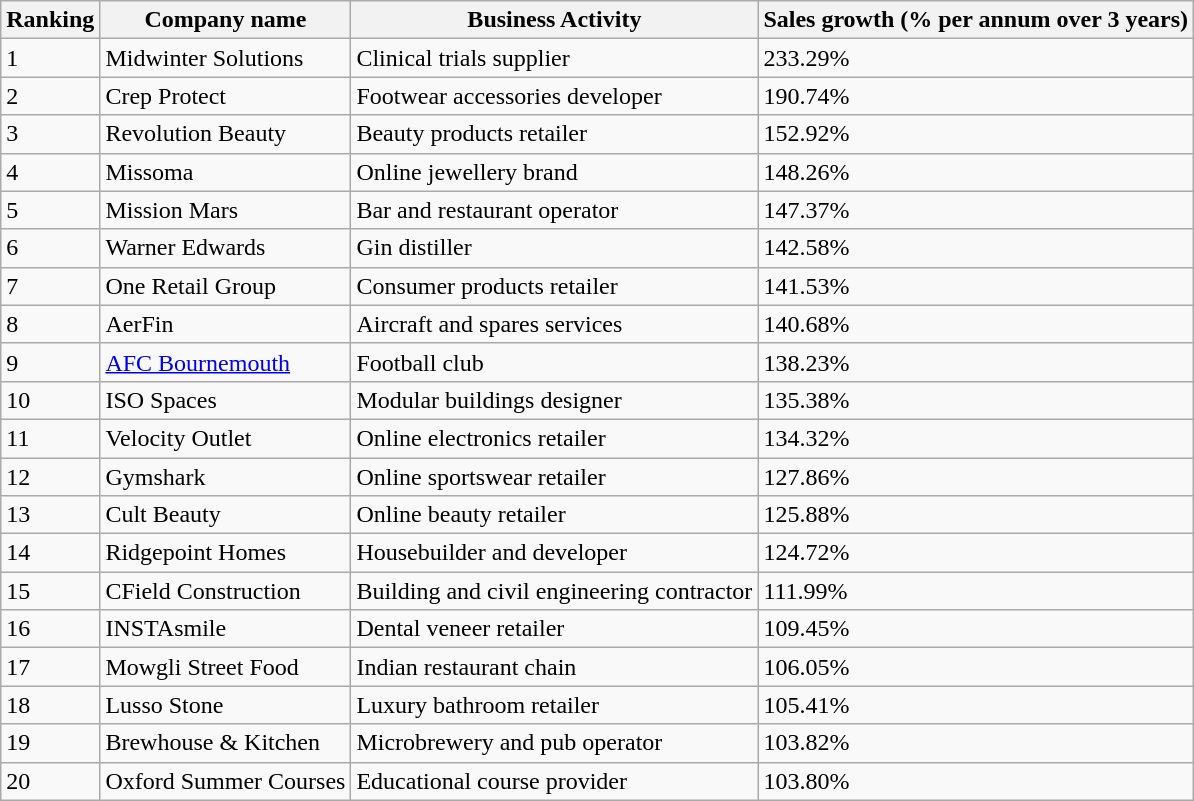<table class="wikitable sortable">
<tr>
<th>Ranking</th>
<th>Company name</th>
<th>Business Activity</th>
<th>Sales growth (% per annum over 3 years)</th>
</tr>
<tr>
<td>1</td>
<td>Midwinter Solutions</td>
<td>Clinical trials supplier</td>
<td>233.29%</td>
</tr>
<tr>
<td>2</td>
<td>Crep Protect</td>
<td>Footwear accessories developer</td>
<td>190.74%</td>
</tr>
<tr>
<td>3</td>
<td>Revolution Beauty</td>
<td>Beauty products retailer</td>
<td>152.92%</td>
</tr>
<tr>
<td>4</td>
<td>Missoma</td>
<td>Online jewellery brand</td>
<td>148.26%</td>
</tr>
<tr>
<td>5</td>
<td>Mission Mars</td>
<td>Bar and restaurant operator</td>
<td>147.37%</td>
</tr>
<tr>
<td>6</td>
<td>Warner Edwards</td>
<td>Gin distiller</td>
<td>142.58%</td>
</tr>
<tr>
<td>7</td>
<td>One Retail Group</td>
<td>Consumer products retailer</td>
<td>141.53%</td>
</tr>
<tr>
<td>8</td>
<td>AerFin</td>
<td>Aircraft and spares services</td>
<td>140.68%</td>
</tr>
<tr>
<td>9</td>
<td><a href='#'>AFC Bournemouth</a></td>
<td>Football club</td>
<td>138.23%</td>
</tr>
<tr>
<td>10</td>
<td>ISO Spaces</td>
<td>Modular buildings designer</td>
<td>135.38%</td>
</tr>
<tr>
<td>11</td>
<td>Velocity Outlet</td>
<td>Online electronics retailer</td>
<td>134.32%</td>
</tr>
<tr>
<td>12</td>
<td>Gymshark</td>
<td>Online sportswear retailer</td>
<td>127.86%</td>
</tr>
<tr>
<td>13</td>
<td>Cult Beauty</td>
<td>Online beauty retailer</td>
<td>125.88%</td>
</tr>
<tr>
<td>14</td>
<td>Ridgepoint Homes</td>
<td>Housebuilder and developer</td>
<td>124.72%</td>
</tr>
<tr>
<td>15</td>
<td>CField Construction</td>
<td>Building and civil engineering contractor</td>
<td>111.99%</td>
</tr>
<tr>
<td>16</td>
<td>INSTAsmile</td>
<td>Dental veneer retailer</td>
<td>109.45%</td>
</tr>
<tr>
<td>17</td>
<td>Mowgli Street Food</td>
<td>Indian restaurant chain</td>
<td>106.05%</td>
</tr>
<tr>
<td>18</td>
<td>Lusso Stone</td>
<td>Luxury bathroom retailer</td>
<td>105.41%</td>
</tr>
<tr>
<td>19</td>
<td>Brewhouse & Kitchen</td>
<td>Microbrewery and pub operator</td>
<td>103.82%</td>
</tr>
<tr>
<td>20</td>
<td>Oxford Summer Courses</td>
<td>Educational course provider</td>
<td>103.80%</td>
</tr>
</table>
